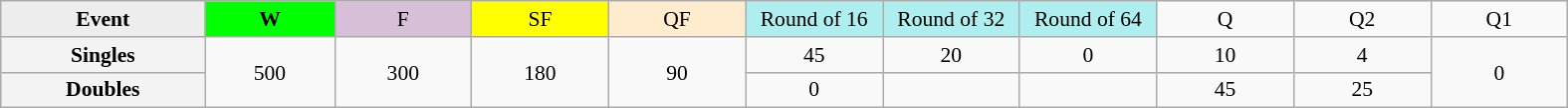<table class=wikitable style=font-size:90%;text-align:center>
<tr>
<td style="width:130px; background:#ededed;"><strong>Event</strong></td>
<td style="width:80px; background:lime;"><strong>W</strong></td>
<td style="width:85px; background:thistle;">F</td>
<td style="width:85px; background:#ff0;">SF</td>
<td style="width:85px; background:#ffebcd;">QF</td>
<td style="width:85px; background:#afeeee;">Round of 16</td>
<td style="width:85px; background:#afeeee;">Round of 32</td>
<td style="width:85px; background:#afeeee;">Round of 64</td>
<td width=85>Q</td>
<td width=85>Q2</td>
<td width=85>Q1</td>
</tr>
<tr>
<th style="background:#f3f3f3;">Singles</th>
<td rowspan=2>500</td>
<td rowspan=2>300</td>
<td rowspan=2>180</td>
<td rowspan=2>90</td>
<td>45</td>
<td>20</td>
<td>0</td>
<td>10</td>
<td>4</td>
<td rowspan=2>0</td>
</tr>
<tr>
<th style="background:#f3f3f3;">Doubles</th>
<td>0</td>
<td></td>
<td></td>
<td>45</td>
<td>25</td>
</tr>
</table>
